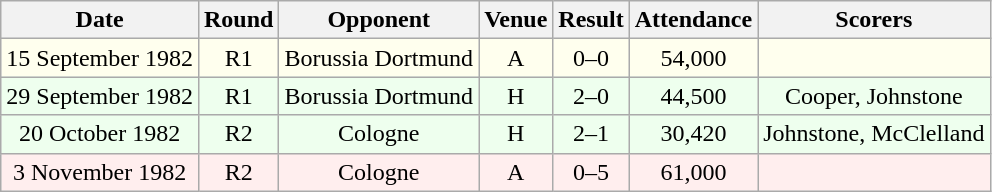<table class="wikitable sortable" style="font-size:100%; text-align:center">
<tr>
<th>Date</th>
<th>Round</th>
<th>Opponent</th>
<th>Venue</th>
<th>Result</th>
<th>Attendance</th>
<th>Scorers</th>
</tr>
<tr bgcolor = "#FFFFEE">
<td>15 September 1982</td>
<td>R1</td>
<td>Borussia Dortmund</td>
<td>A</td>
<td>0–0</td>
<td>54,000</td>
<td></td>
</tr>
<tr bgcolor = "#EEFFEE">
<td>29 September 1982</td>
<td>R1</td>
<td>Borussia Dortmund</td>
<td>H</td>
<td>2–0</td>
<td>44,500</td>
<td>Cooper, Johnstone</td>
</tr>
<tr bgcolor = "#EEFFEE">
<td>20 October 1982</td>
<td>R2</td>
<td>Cologne</td>
<td>H</td>
<td>2–1</td>
<td>30,420</td>
<td>Johnstone, McClelland</td>
</tr>
<tr bgcolor = "#FFEEEE">
<td>3 November 1982</td>
<td>R2</td>
<td>Cologne</td>
<td>A</td>
<td>0–5</td>
<td>61,000</td>
<td></td>
</tr>
</table>
